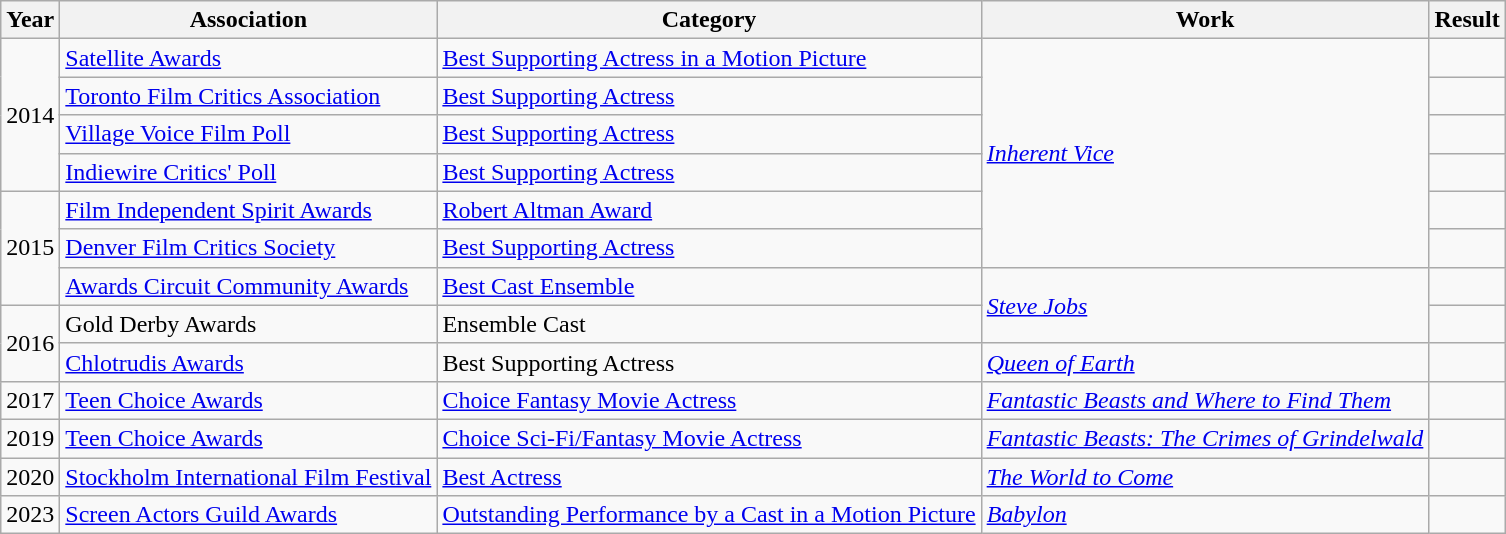<table class="wikitable">
<tr>
<th>Year</th>
<th>Association</th>
<th>Category</th>
<th>Work</th>
<th>Result</th>
</tr>
<tr>
<td rowspan="4">2014</td>
<td><a href='#'>Satellite Awards</a></td>
<td><a href='#'>Best Supporting Actress in a Motion Picture</a></td>
<td rowspan="6"><em><a href='#'>Inherent Vice</a></em></td>
<td></td>
</tr>
<tr>
<td><a href='#'>Toronto Film Critics Association</a></td>
<td><a href='#'>Best Supporting Actress</a></td>
<td></td>
</tr>
<tr>
<td><a href='#'>Village Voice Film Poll</a></td>
<td><a href='#'>Best Supporting Actress</a></td>
<td></td>
</tr>
<tr>
<td><a href='#'>Indiewire Critics' Poll</a></td>
<td><a href='#'>Best Supporting Actress</a></td>
<td></td>
</tr>
<tr>
<td rowspan="3">2015</td>
<td><a href='#'>Film Independent Spirit Awards</a></td>
<td><a href='#'>Robert Altman Award</a></td>
<td></td>
</tr>
<tr>
<td><a href='#'>Denver Film Critics Society</a></td>
<td><a href='#'>Best Supporting Actress</a></td>
<td></td>
</tr>
<tr>
<td><a href='#'>Awards Circuit Community Awards</a></td>
<td><a href='#'>Best Cast Ensemble</a></td>
<td rowspan="2"><em><a href='#'>Steve Jobs</a></em></td>
<td></td>
</tr>
<tr>
<td rowspan="2">2016</td>
<td>Gold Derby Awards</td>
<td>Ensemble Cast</td>
<td></td>
</tr>
<tr>
<td><a href='#'>Chlotrudis Awards</a></td>
<td>Best Supporting Actress</td>
<td><em><a href='#'>Queen of Earth</a></em></td>
<td></td>
</tr>
<tr>
<td>2017</td>
<td><a href='#'>Teen Choice Awards</a></td>
<td><a href='#'>Choice Fantasy Movie Actress</a></td>
<td><em><a href='#'>Fantastic Beasts and Where to Find Them</a></em></td>
<td></td>
</tr>
<tr>
<td>2019</td>
<td><a href='#'>Teen Choice Awards</a></td>
<td><a href='#'>Choice Sci-Fi/Fantasy Movie Actress</a></td>
<td><em><a href='#'>Fantastic Beasts: The Crimes of Grindelwald</a></em></td>
<td></td>
</tr>
<tr>
<td>2020</td>
<td><a href='#'>Stockholm International Film Festival</a></td>
<td><a href='#'>Best Actress</a></td>
<td><em><a href='#'>The World to Come</a></em></td>
<td></td>
</tr>
<tr>
<td>2023</td>
<td><a href='#'>Screen Actors Guild Awards</a></td>
<td><a href='#'>Outstanding Performance by a Cast in a Motion Picture</a></td>
<td><em><a href='#'>Babylon</a></em></td>
<td></td>
</tr>
</table>
